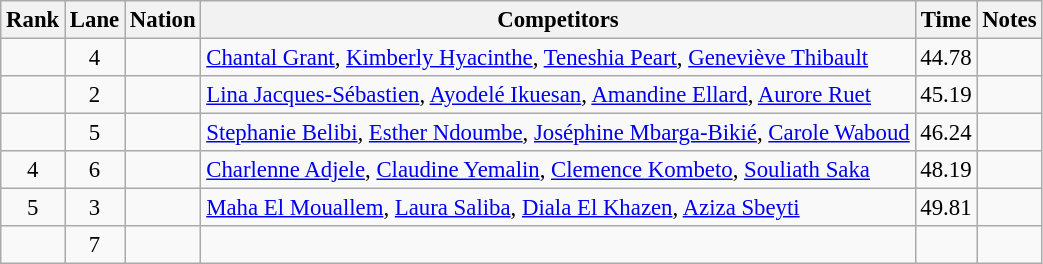<table class="wikitable sortable" style="text-align:center; font-size:95%">
<tr>
<th>Rank</th>
<th>Lane</th>
<th>Nation</th>
<th>Competitors</th>
<th>Time</th>
<th>Notes</th>
</tr>
<tr>
<td></td>
<td>4</td>
<td align=left></td>
<td align=left><a href='#'>Chantal Grant</a>, <a href='#'>Kimberly Hyacinthe</a>, <a href='#'>Teneshia Peart</a>, <a href='#'>Geneviève Thibault</a></td>
<td>44.78</td>
<td></td>
</tr>
<tr>
<td></td>
<td>2</td>
<td align=left></td>
<td align=left><a href='#'>Lina Jacques-Sébastien</a>, <a href='#'>Ayodelé Ikuesan</a>, <a href='#'>Amandine Ellard</a>, <a href='#'>Aurore Ruet</a></td>
<td>45.19</td>
<td></td>
</tr>
<tr>
<td></td>
<td>5</td>
<td align=left></td>
<td align=left><a href='#'>Stephanie Belibi</a>, <a href='#'>Esther Ndoumbe</a>, <a href='#'>Joséphine Mbarga-Bikié</a>, <a href='#'>Carole Waboud</a></td>
<td>46.24</td>
<td></td>
</tr>
<tr>
<td>4</td>
<td>6</td>
<td align=left></td>
<td align=left><a href='#'>Charlenne Adjele</a>, <a href='#'>Claudine Yemalin</a>, <a href='#'>Clemence Kombeto</a>, <a href='#'>Souliath Saka</a></td>
<td>48.19</td>
<td></td>
</tr>
<tr>
<td>5</td>
<td>3</td>
<td align=left></td>
<td align=left><a href='#'>Maha El Mouallem</a>, <a href='#'>Laura Saliba</a>, <a href='#'>Diala El Khazen</a>, <a href='#'>Aziza Sbeyti</a></td>
<td>49.81</td>
<td></td>
</tr>
<tr>
<td></td>
<td>7</td>
<td align=left></td>
<td align=left></td>
<td></td>
<td></td>
</tr>
</table>
